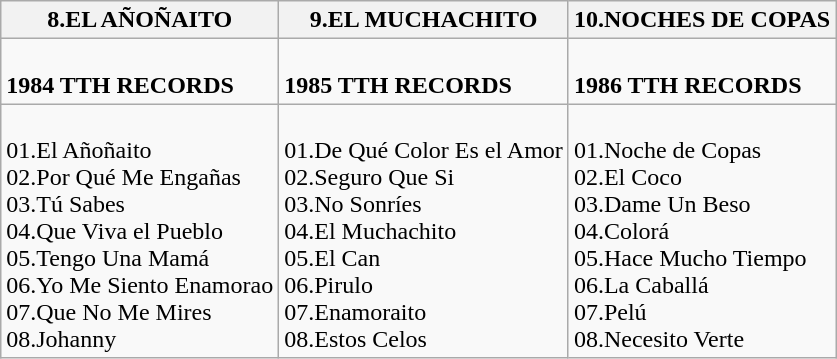<table class="wikitable" border="1">
<tr>
<th><strong>8.EL AÑOÑAITO</strong></th>
<th><strong>9.EL MUCHACHITO</strong></th>
<th><strong>10.NOCHES DE COPAS</strong></th>
</tr>
<tr>
<td><br><strong>1984 TTH RECORDS</strong></td>
<td><br><strong>1985 TTH RECORDS</strong></td>
<td><br><strong>1986 TTH RECORDS</strong></td>
</tr>
<tr>
<td><br>01.El Añoñaito<br>02.Por Qué Me Engañas<br>03.Tú Sabes<br>04.Que Viva el Pueblo<br>05.Tengo Una Mamá<br>06.Yo Me Siento Enamorao<br>07.Que No Me Mires<br>08.Johanny</td>
<td><br>01.De Qué Color Es el Amor<br>02.Seguro Que Si<br>03.No Sonríes<br>04.El Muchachito<br>05.El Can<br>06.Pirulo<br>07.Enamoraito<br>08.Estos Celos</td>
<td><br>01.Noche de Copas<br>02.El Coco<br>03.Dame Un Beso<br>04.Colorá<br>05.Hace Mucho Tiempo<br>06.La Caballá<br>07.Pelú<br>08.Necesito Verte</td>
</tr>
</table>
